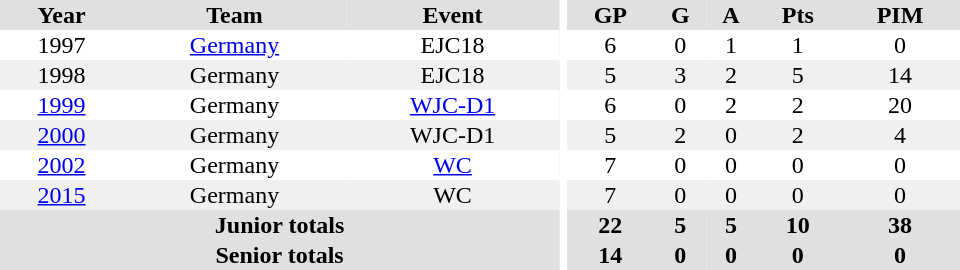<table border="0" cellpadding="1" cellspacing="0" ID="Table3" style="text-align:center; width:40em">
<tr ALIGN="center" bgcolor="#e0e0e0">
<th>Year</th>
<th>Team</th>
<th>Event</th>
<th rowspan="99" bgcolor="#ffffff"></th>
<th>GP</th>
<th>G</th>
<th>A</th>
<th>Pts</th>
<th>PIM</th>
</tr>
<tr ALIGN="center">
<td>1997</td>
<td><a href='#'>Germany</a></td>
<td>EJC18</td>
<td>6</td>
<td>0</td>
<td>1</td>
<td>1</td>
<td>0</td>
</tr>
<tr ALIGN="center" bgcolor="#f0f0f0">
<td>1998</td>
<td>Germany</td>
<td>EJC18</td>
<td>5</td>
<td>3</td>
<td>2</td>
<td>5</td>
<td>14</td>
</tr>
<tr ALIGN="center">
<td><a href='#'>1999</a></td>
<td>Germany</td>
<td><a href='#'>WJC-D1</a></td>
<td>6</td>
<td>0</td>
<td>2</td>
<td>2</td>
<td>20</td>
</tr>
<tr ALIGN="center" bgcolor="#f0f0f0">
<td><a href='#'>2000</a></td>
<td>Germany</td>
<td>WJC-D1</td>
<td>5</td>
<td>2</td>
<td>0</td>
<td>2</td>
<td>4</td>
</tr>
<tr ALIGN="center">
<td><a href='#'>2002</a></td>
<td>Germany</td>
<td><a href='#'>WC</a></td>
<td>7</td>
<td>0</td>
<td>0</td>
<td>0</td>
<td>0</td>
</tr>
<tr ALIGN="center" bgcolor="#f0f0f0">
<td><a href='#'>2015</a></td>
<td>Germany</td>
<td>WC</td>
<td>7</td>
<td>0</td>
<td>0</td>
<td>0</td>
<td>0</td>
</tr>
<tr bgcolor="#e0e0e0">
<th colspan="3">Junior totals</th>
<th>22</th>
<th>5</th>
<th>5</th>
<th>10</th>
<th>38</th>
</tr>
<tr bgcolor="#e0e0e0">
<th colspan="3">Senior totals</th>
<th>14</th>
<th>0</th>
<th>0</th>
<th>0</th>
<th>0</th>
</tr>
</table>
